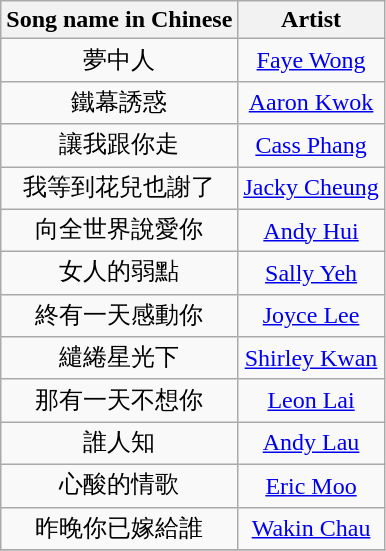<table class="wikitable" style="text-align: center;">
<tr>
<th>Song name in Chinese</th>
<th>Artist</th>
</tr>
<tr>
<td>夢中人</td>
<td><a href='#'>Faye Wong</a></td>
</tr>
<tr>
<td>鐵幕誘惑</td>
<td><a href='#'>Aaron Kwok</a></td>
</tr>
<tr>
<td>讓我跟你走</td>
<td><a href='#'>Cass Phang</a></td>
</tr>
<tr>
<td>我等到花兒也謝了</td>
<td><a href='#'>Jacky Cheung</a></td>
</tr>
<tr>
<td>向全世界說愛你</td>
<td><a href='#'>Andy Hui</a></td>
</tr>
<tr>
<td>女人的弱點</td>
<td><a href='#'>Sally Yeh</a></td>
</tr>
<tr>
<td>終有一天感動你</td>
<td><a href='#'>Joyce Lee</a></td>
</tr>
<tr>
<td>繾綣星光下</td>
<td><a href='#'>Shirley Kwan</a></td>
</tr>
<tr>
<td>那有一天不想你</td>
<td><a href='#'>Leon Lai</a></td>
</tr>
<tr>
<td>誰人知</td>
<td><a href='#'>Andy Lau</a></td>
</tr>
<tr>
<td>心酸的情歌</td>
<td><a href='#'>Eric Moo</a></td>
</tr>
<tr>
<td>昨晚你已嫁給誰</td>
<td><a href='#'>Wakin Chau</a></td>
</tr>
<tr>
</tr>
</table>
